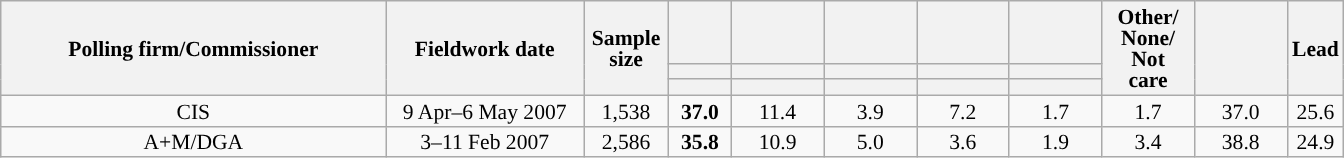<table class="wikitable collapsible collapsed" style="text-align:center; font-size:90%; line-height:14px;">
<tr style="height:42px;">
<th style="width:250px;" rowspan="3">Polling firm/Commissioner</th>
<th style="width:125px;" rowspan="3">Fieldwork date</th>
<th style="width:50px;" rowspan="3">Sample size</th>
<th style="width:35px;"></th>
<th style="width:55px;"></th>
<th style="width:55px;"></th>
<th style="width:55px;"></th>
<th style="width:55px;"></th>
<th style="width:55px;" rowspan="3">Other/<br>None/<br>Not<br>care</th>
<th style="width:55px;" rowspan="3"></th>
<th style="width:30px;" rowspan="3">Lead</th>
</tr>
<tr>
<th style="color:inherit;background:"></th>
<th style="color:inherit;background:"></th>
<th style="color:inherit;background:"></th>
<th style="color:inherit;background:"></th>
<th style="color:inherit;background:"></th>
</tr>
<tr>
<th></th>
<th></th>
<th></th>
<th></th>
<th></th>
</tr>
<tr>
<td>CIS</td>
<td>9 Apr–6 May 2007</td>
<td>1,538</td>
<td><strong>37.0</strong></td>
<td>11.4</td>
<td>3.9</td>
<td>7.2</td>
<td>1.7</td>
<td>1.7</td>
<td>37.0</td>
<td style="background:">25.6</td>
</tr>
<tr>
<td>A+M/DGA</td>
<td>3–11 Feb 2007</td>
<td>2,586</td>
<td><strong>35.8</strong></td>
<td>10.9</td>
<td>5.0</td>
<td>3.6</td>
<td>1.9</td>
<td>3.4</td>
<td>38.8</td>
<td style="background:">24.9</td>
</tr>
</table>
